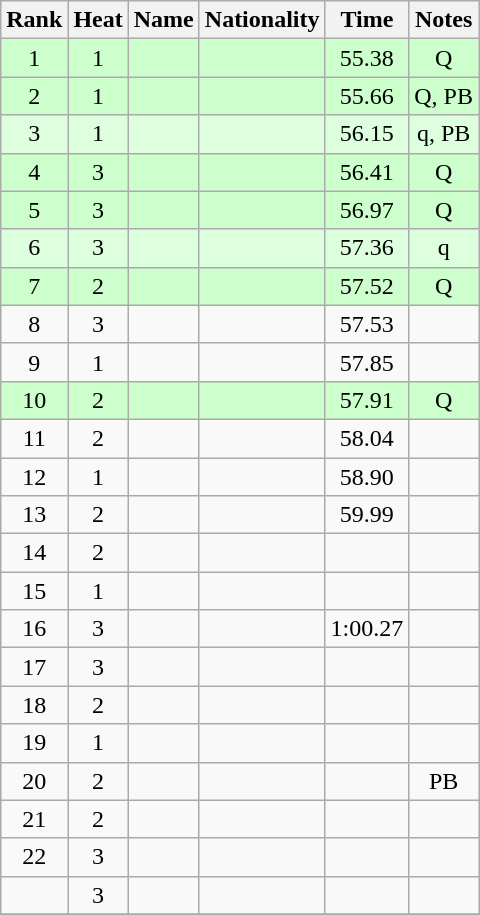<table class="wikitable sortable" style="text-align:center">
<tr>
<th>Rank</th>
<th>Heat</th>
<th>Name</th>
<th>Nationality</th>
<th>Time</th>
<th>Notes</th>
</tr>
<tr bgcolor=ccffcc>
<td>1</td>
<td>1</td>
<td align="left"></td>
<td align="left"></td>
<td>55.38</td>
<td>Q</td>
</tr>
<tr bgcolor=ccffcc>
<td>2</td>
<td>1</td>
<td align="left"></td>
<td align="left"></td>
<td>55.66</td>
<td>Q, PB</td>
</tr>
<tr bgcolor=ddffdd>
<td>3</td>
<td>1</td>
<td align="left"></td>
<td align="left"></td>
<td>56.15</td>
<td>q, PB</td>
</tr>
<tr bgcolor=ccffcc>
<td>4</td>
<td>3</td>
<td align="left"></td>
<td align="left"></td>
<td>56.41</td>
<td>Q</td>
</tr>
<tr bgcolor=ccffcc>
<td>5</td>
<td>3</td>
<td align="left"></td>
<td align="left"></td>
<td>56.97</td>
<td>Q</td>
</tr>
<tr bgcolor=ddffdd>
<td>6</td>
<td>3</td>
<td align="left"></td>
<td align="left"></td>
<td>57.36</td>
<td>q</td>
</tr>
<tr bgcolor=ccffcc>
<td>7</td>
<td>2</td>
<td align="left"></td>
<td align="left"></td>
<td>57.52</td>
<td>Q</td>
</tr>
<tr>
<td>8</td>
<td>3</td>
<td align="left"></td>
<td align="left"></td>
<td>57.53</td>
<td></td>
</tr>
<tr>
<td>9</td>
<td>1</td>
<td align="left"></td>
<td align="left"></td>
<td>57.85</td>
<td></td>
</tr>
<tr bgcolor=ccffcc>
<td>10</td>
<td>2</td>
<td align="left"></td>
<td align="left"></td>
<td>57.91</td>
<td>Q</td>
</tr>
<tr>
<td>11</td>
<td>2</td>
<td align="left"></td>
<td align="left"></td>
<td>58.04</td>
<td></td>
</tr>
<tr>
<td>12</td>
<td>1</td>
<td align="left"></td>
<td align="left"></td>
<td>58.90</td>
<td></td>
</tr>
<tr>
<td>13</td>
<td>2</td>
<td align="left"></td>
<td align="left"></td>
<td>59.99</td>
<td></td>
</tr>
<tr>
<td>14</td>
<td>2</td>
<td align="left"></td>
<td align="left"></td>
<td></td>
<td></td>
</tr>
<tr>
<td>15</td>
<td>1</td>
<td align="left"></td>
<td align="left"></td>
<td></td>
<td></td>
</tr>
<tr>
<td>16</td>
<td>3</td>
<td align="left"></td>
<td align="left"></td>
<td>1:00.27</td>
<td></td>
</tr>
<tr>
<td>17</td>
<td>3</td>
<td align="left"></td>
<td align="left"></td>
<td></td>
<td></td>
</tr>
<tr>
<td>18</td>
<td>2</td>
<td align="left"></td>
<td align="left"></td>
<td></td>
<td></td>
</tr>
<tr>
<td>19</td>
<td>1</td>
<td align="left"></td>
<td align="left"></td>
<td></td>
<td></td>
</tr>
<tr>
<td>20</td>
<td>2</td>
<td align="left"></td>
<td align="left"></td>
<td></td>
<td>PB</td>
</tr>
<tr>
<td>21</td>
<td>2</td>
<td align="left"></td>
<td align="left"></td>
<td></td>
<td></td>
</tr>
<tr>
<td>22</td>
<td>3</td>
<td align="left"></td>
<td align="left"></td>
<td></td>
<td></td>
</tr>
<tr>
<td></td>
<td>3</td>
<td align="left"></td>
<td align="left"></td>
<td></td>
<td></td>
</tr>
<tr>
</tr>
</table>
